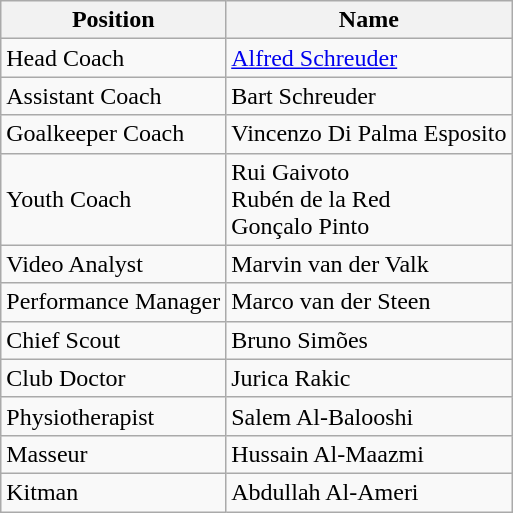<table class="wikitable" style="text-align:left;">
<tr>
<th>Position</th>
<th>Name</th>
</tr>
<tr>
<td>Head Coach</td>
<td> <a href='#'>Alfred Schreuder</a></td>
</tr>
<tr>
<td>Assistant Coach</td>
<td> Bart Schreuder</td>
</tr>
<tr>
<td>Goalkeeper Coach</td>
<td> Vincenzo Di Palma Esposito</td>
</tr>
<tr>
<td>Youth Coach</td>
<td> Rui Gaivoto  <br>  Rubén de la Red <br>  Gonçalo Pinto</td>
</tr>
<tr>
<td>Video Analyst</td>
<td> Marvin van der Valk</td>
</tr>
<tr>
<td>Performance Manager</td>
<td> Marco van der Steen</td>
</tr>
<tr>
<td>Chief Scout</td>
<td> Bruno Simões</td>
</tr>
<tr>
<td>Club Doctor</td>
<td> Jurica Rakic</td>
</tr>
<tr>
<td>Physiotherapist</td>
<td> Salem Al-Balooshi</td>
</tr>
<tr>
<td>Masseur</td>
<td> Hussain Al-Maazmi</td>
</tr>
<tr>
<td>Kitman</td>
<td> Abdullah Al-Ameri</td>
</tr>
</table>
